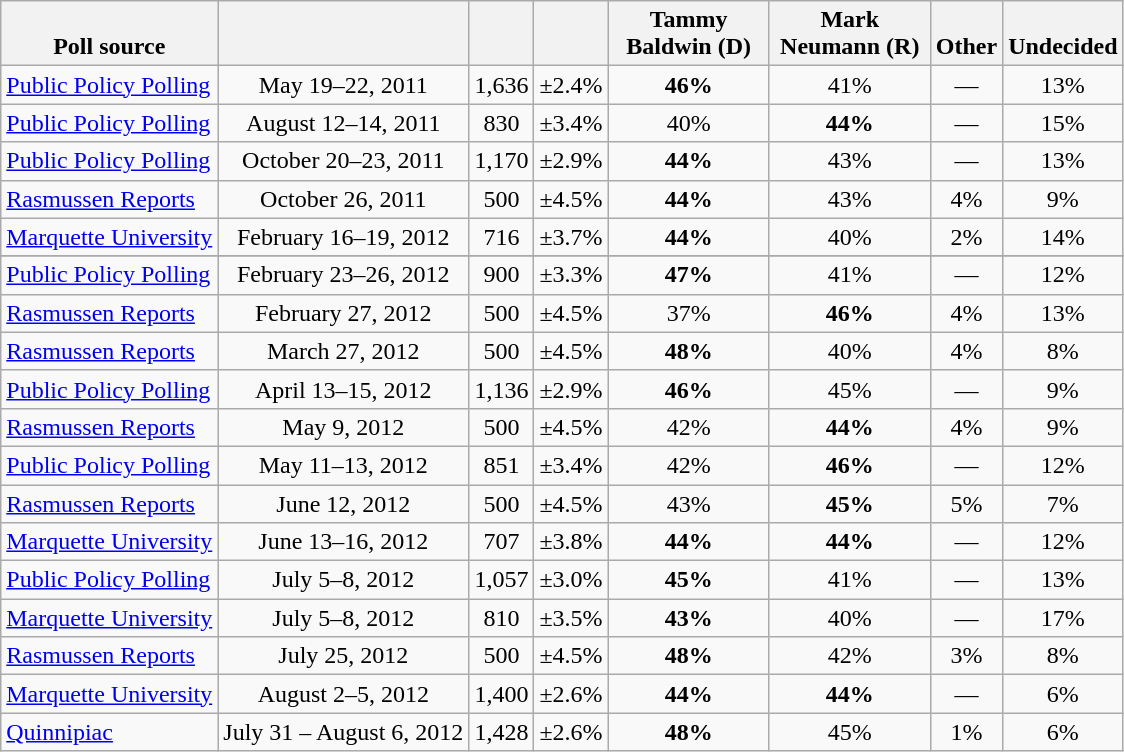<table class="wikitable" style="text-align:center">
<tr style="vertical-align:bottom">
<th>Poll source</th>
<th></th>
<th></th>
<th></th>
<th style="width:100px;">Tammy<br>Baldwin (D)</th>
<th style="width:100px;">Mark<br>Neumann (R)</th>
<th>Other</th>
<th>Undecided</th>
</tr>
<tr>
<td style="text-align:left"><a href='#'>Public Policy Polling</a></td>
<td>May 19–22, 2011</td>
<td>1,636</td>
<td>±2.4%</td>
<td><strong>46%</strong></td>
<td>41%</td>
<td>—</td>
<td>13%</td>
</tr>
<tr>
<td style="text-align:left"><a href='#'>Public Policy Polling</a></td>
<td>August 12–14, 2011</td>
<td>830</td>
<td>±3.4%</td>
<td>40%</td>
<td><strong>44%</strong></td>
<td>—</td>
<td>15%</td>
</tr>
<tr>
<td style="text-align:left"><a href='#'>Public Policy Polling</a></td>
<td>October 20–23, 2011</td>
<td>1,170</td>
<td>±2.9%</td>
<td><strong>44%</strong></td>
<td>43%</td>
<td>—</td>
<td>13%</td>
</tr>
<tr>
<td style="text-align:left"><a href='#'>Rasmussen Reports</a></td>
<td>October 26, 2011</td>
<td>500</td>
<td>±4.5%</td>
<td><strong>44%</strong></td>
<td>43%</td>
<td>4%</td>
<td>9%</td>
</tr>
<tr>
<td style="text-align:left"><a href='#'>Marquette University</a></td>
<td>February 16–19, 2012</td>
<td>716</td>
<td>±3.7%</td>
<td><strong>44%</strong></td>
<td>40%</td>
<td>2%</td>
<td>14%</td>
</tr>
<tr>
</tr>
<tr>
<td style="text-align:left"><a href='#'>Public Policy Polling</a></td>
<td>February 23–26, 2012</td>
<td>900</td>
<td>±3.3%</td>
<td><strong>47%</strong></td>
<td>41%</td>
<td>—</td>
<td>12%</td>
</tr>
<tr>
<td style="text-align:left"><a href='#'>Rasmussen Reports</a></td>
<td>February 27, 2012</td>
<td>500</td>
<td>±4.5%</td>
<td>37%</td>
<td><strong>46%</strong></td>
<td>4%</td>
<td>13%</td>
</tr>
<tr>
<td style="text-align:left"><a href='#'>Rasmussen Reports</a></td>
<td>March 27, 2012</td>
<td>500</td>
<td>±4.5%</td>
<td><strong>48%</strong></td>
<td>40%</td>
<td>4%</td>
<td>8%</td>
</tr>
<tr>
<td style="text-align:left"><a href='#'>Public Policy Polling</a></td>
<td>April 13–15, 2012</td>
<td>1,136</td>
<td>±2.9%</td>
<td><strong>46%</strong></td>
<td>45%</td>
<td>—</td>
<td>9%</td>
</tr>
<tr>
<td style="text-align:left"><a href='#'>Rasmussen Reports</a></td>
<td>May 9, 2012</td>
<td>500</td>
<td>±4.5%</td>
<td>42%</td>
<td><strong>44%</strong></td>
<td>4%</td>
<td>9%</td>
</tr>
<tr>
<td style="text-align:left"><a href='#'>Public Policy Polling</a></td>
<td>May 11–13, 2012</td>
<td>851</td>
<td>±3.4%</td>
<td>42%</td>
<td><strong>46%</strong></td>
<td>—</td>
<td>12%</td>
</tr>
<tr>
<td style="text-align:left"><a href='#'>Rasmussen Reports</a></td>
<td>June 12, 2012</td>
<td>500</td>
<td>±4.5%</td>
<td>43%</td>
<td><strong>45%</strong></td>
<td>5%</td>
<td>7%</td>
</tr>
<tr>
<td style="text-align:left"><a href='#'>Marquette University</a></td>
<td>June 13–16, 2012</td>
<td>707</td>
<td>±3.8%</td>
<td><strong>44%</strong></td>
<td><strong>44%</strong></td>
<td>—</td>
<td>12%</td>
</tr>
<tr>
<td style="text-align:left"><a href='#'>Public Policy Polling</a></td>
<td>July 5–8, 2012</td>
<td>1,057</td>
<td>±3.0%</td>
<td><strong>45%</strong></td>
<td>41%</td>
<td>—</td>
<td>13%</td>
</tr>
<tr>
<td style="text-align:left"><a href='#'>Marquette University</a></td>
<td>July 5–8, 2012</td>
<td>810</td>
<td>±3.5%</td>
<td><strong>43%</strong></td>
<td>40%</td>
<td>—</td>
<td>17%</td>
</tr>
<tr>
<td style="text-align:left"><a href='#'>Rasmussen Reports</a></td>
<td>July 25, 2012</td>
<td>500</td>
<td>±4.5%</td>
<td><strong>48%</strong></td>
<td>42%</td>
<td>3%</td>
<td>8%</td>
</tr>
<tr>
<td style="text-align:left"><a href='#'>Marquette University</a></td>
<td>August 2–5, 2012</td>
<td>1,400</td>
<td>±2.6%</td>
<td><strong>44%</strong></td>
<td><strong>44%</strong></td>
<td>—</td>
<td>6%</td>
</tr>
<tr>
<td style="text-align:left"><a href='#'>Quinnipiac</a></td>
<td>July 31 – August 6, 2012</td>
<td>1,428</td>
<td>±2.6%</td>
<td><strong>48%</strong></td>
<td>45%</td>
<td>1%</td>
<td>6%</td>
</tr>
</table>
